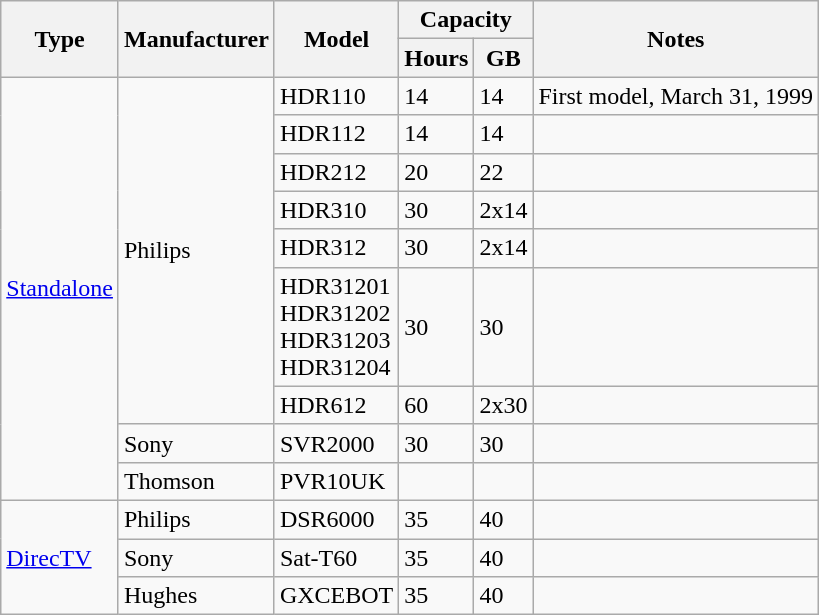<table class=wikitable>
<tr>
<th rowspan=2>Type</th>
<th rowspan=2>Manufacturer</th>
<th rowspan=2>Model</th>
<th colspan=2>Capacity</th>
<th rowspan=2>Notes</th>
</tr>
<tr>
<th>Hours</th>
<th>GB</th>
</tr>
<tr>
<td rowspan="9"><a href='#'>Standalone</a></td>
<td rowspan=7>Philips</td>
<td>HDR110</td>
<td>14</td>
<td>14</td>
<td>First model, March 31, 1999</td>
</tr>
<tr>
<td>HDR112</td>
<td>14</td>
<td>14</td>
<td></td>
</tr>
<tr>
<td>HDR212</td>
<td>20</td>
<td>22</td>
<td></td>
</tr>
<tr>
<td>HDR310</td>
<td>30</td>
<td>2x14</td>
<td></td>
</tr>
<tr>
<td>HDR312</td>
<td>30</td>
<td>2x14</td>
<td></td>
</tr>
<tr>
<td>HDR31201<br>HDR31202<br>HDR31203<br>HDR31204</td>
<td>30</td>
<td>30</td>
<td></td>
</tr>
<tr>
<td>HDR612</td>
<td>60</td>
<td>2x30</td>
<td></td>
</tr>
<tr>
<td>Sony</td>
<td>SVR2000</td>
<td>30</td>
<td>30</td>
<td Custom remote control RMT-V303></td>
</tr>
<tr>
<td>Thomson</td>
<td>PVR10UK</td>
<td></td>
<td></td>
<td></td>
</tr>
<tr>
<td rowspan="3"><a href='#'>DirecTV</a></td>
<td>Philips</td>
<td>DSR6000</td>
<td>35</td>
<td>40</td>
<td 40></td>
</tr>
<tr>
<td>Sony</td>
<td>Sat-T60</td>
<td>35</td>
<td>40</td>
<td Custom remote control  RM-Y809+></td>
</tr>
<tr>
<td>Hughes</td>
<td>GXCEBOT</td>
<td>35</td>
<td>40</td>
<td></td>
</tr>
</table>
